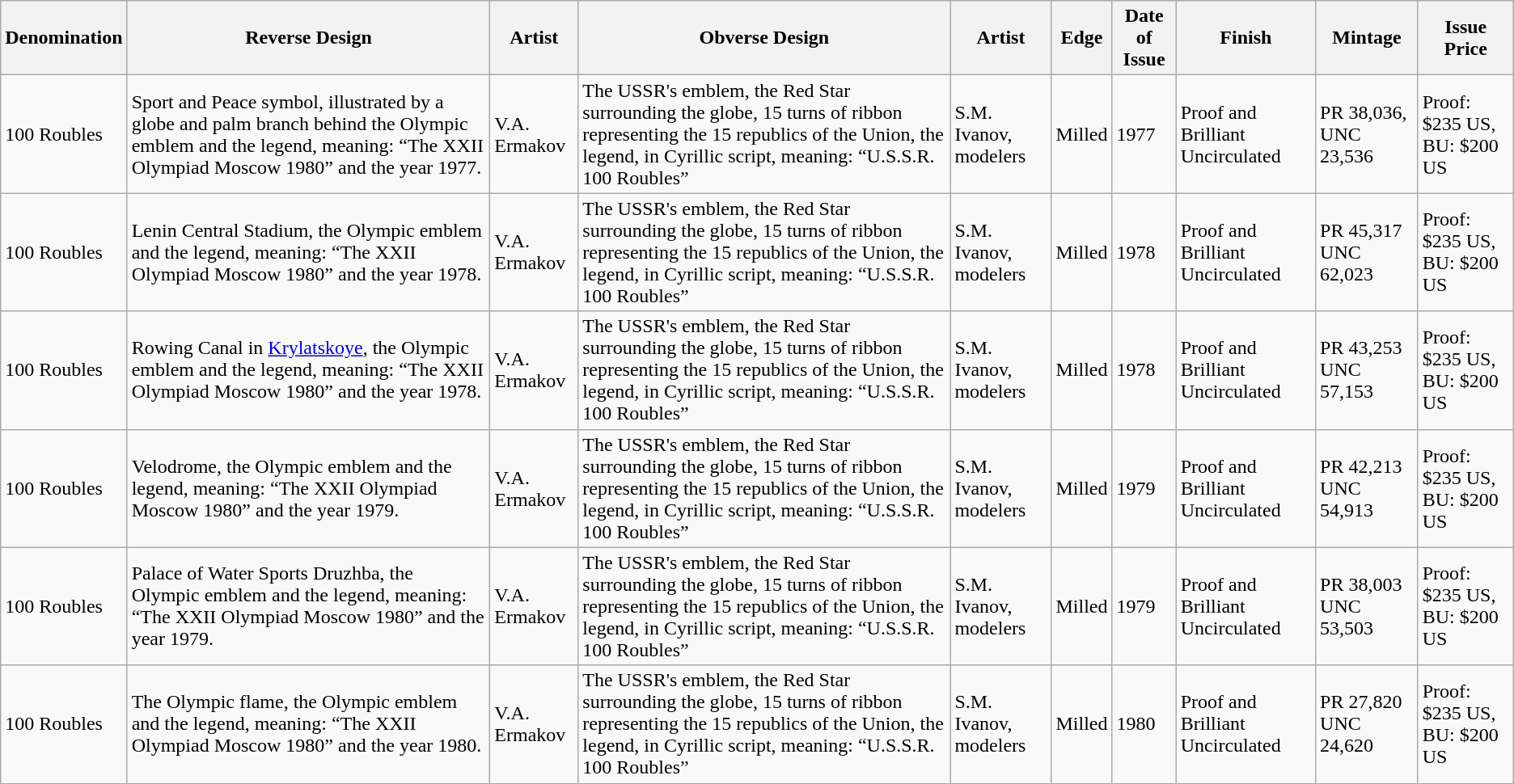<table class="wikitable">
<tr>
<th>Denomination</th>
<th>Reverse Design</th>
<th>Artist</th>
<th>Obverse Design</th>
<th>Artist</th>
<th>Edge</th>
<th>Date of Issue</th>
<th>Finish</th>
<th>Mintage</th>
<th>Issue Price</th>
</tr>
<tr>
<td>100 Roubles</td>
<td>Sport and Peace symbol, illustrated by a globe and palm branch behind the Olympic emblem and the legend, meaning: “The XXII Olympiad Moscow 1980” and the year 1977.</td>
<td>V.A. Ermakov</td>
<td>The USSR's emblem, the Red Star surrounding the globe, 15 turns of ribbon representing the 15 republics of the Union, the legend, in Cyrillic script, meaning: “U.S.S.R. 100 Roubles”</td>
<td>S.M. Ivanov, modelers</td>
<td>Milled</td>
<td>1977</td>
<td>Proof and Brilliant Uncirculated</td>
<td>PR 38,036, UNC 23,536</td>
<td>Proof: $235 US, BU: $200 US</td>
</tr>
<tr>
<td>100 Roubles</td>
<td>Lenin Central Stadium, the Olympic emblem and the legend, meaning: “The XXII Olympiad Moscow 1980” and the year 1978.</td>
<td>V.A. Ermakov</td>
<td>The USSR's emblem, the Red Star surrounding the globe, 15 turns of ribbon representing the 15 republics of the Union, the legend, in Cyrillic script, meaning: “U.S.S.R. 100 Roubles”</td>
<td>S.M. Ivanov, modelers</td>
<td>Milled</td>
<td>1978</td>
<td>Proof and Brilliant Uncirculated</td>
<td>PR 45,317 UNC 62,023</td>
<td>Proof: $235 US, BU: $200 US</td>
</tr>
<tr>
<td>100 Roubles</td>
<td>Rowing Canal in <a href='#'>Krylatskoye</a>, the Olympic emblem and the legend, meaning: “The XXII Olympiad Moscow 1980” and the year 1978.</td>
<td>V.A. Ermakov</td>
<td>The USSR's emblem, the Red Star surrounding the globe, 15 turns of ribbon representing the 15 republics of the Union, the legend, in Cyrillic script, meaning: “U.S.S.R. 100 Roubles”</td>
<td>S.M. Ivanov, modelers</td>
<td>Milled</td>
<td>1978</td>
<td>Proof and Brilliant Uncirculated</td>
<td>PR 43,253 UNC 57,153</td>
<td>Proof: $235 US, BU: $200 US</td>
</tr>
<tr>
<td>100 Roubles</td>
<td>Velodrome, the Olympic emblem and the legend, meaning: “The XXII Olympiad Moscow 1980” and the year 1979.</td>
<td>V.A. Ermakov</td>
<td>The USSR's emblem, the Red Star surrounding the globe, 15 turns of ribbon representing the 15 republics of the Union, the legend, in Cyrillic script, meaning: “U.S.S.R. 100 Roubles”</td>
<td>S.M. Ivanov, modelers</td>
<td>Milled</td>
<td>1979</td>
<td>Proof and Brilliant Uncirculated</td>
<td>PR 42,213 UNC 54,913</td>
<td>Proof: $235 US, BU: $200 US</td>
</tr>
<tr>
<td>100 Roubles</td>
<td>Palace of Water Sports Druzhba, the Olympic emblem and the legend, meaning: “The XXII Olympiad Moscow 1980” and the year 1979.</td>
<td>V.A. Ermakov</td>
<td>The USSR's emblem, the Red Star surrounding the globe, 15 turns of ribbon representing the 15 republics of the Union, the legend, in Cyrillic script, meaning: “U.S.S.R. 100 Roubles”</td>
<td>S.M. Ivanov, modelers</td>
<td>Milled</td>
<td>1979</td>
<td>Proof and Brilliant Uncirculated</td>
<td>PR 38,003 UNC 53,503</td>
<td>Proof: $235 US, BU: $200 US</td>
</tr>
<tr>
<td>100 Roubles</td>
<td>The Olympic flame, the Olympic emblem and the legend, meaning: “The XXII Olympiad Moscow 1980” and the year 1980.</td>
<td>V.A. Ermakov</td>
<td>The USSR's emblem, the Red Star surrounding the globe, 15 turns of ribbon representing the 15 republics of the Union, the legend, in Cyrillic script, meaning: “U.S.S.R. 100 Roubles”</td>
<td>S.M. Ivanov, modelers</td>
<td>Milled</td>
<td>1980</td>
<td>Proof and Brilliant Uncirculated</td>
<td>PR 27,820 UNC 24,620</td>
<td>Proof: $235 US, BU: $200 US</td>
</tr>
<tr>
</tr>
</table>
